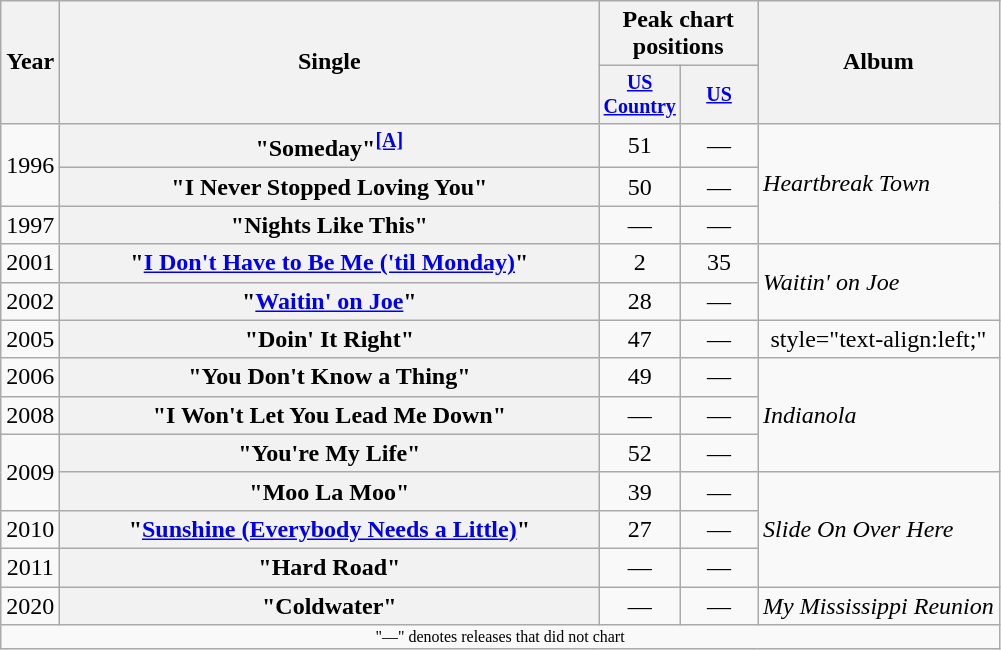<table class="wikitable plainrowheaders" style="text-align:center;">
<tr>
<th rowspan="2">Year</th>
<th rowspan="2" style="width:22em;">Single</th>
<th colspan="2">Peak chart<br>positions</th>
<th rowspan="2">Album</th>
</tr>
<tr style="font-size:smaller;">
<th style="width:45px;"><a href='#'>US Country</a></th>
<th style="width:45px;"><a href='#'>US</a></th>
</tr>
<tr>
<td rowspan="2">1996</td>
<th scope="row">"Someday"<sup><span></span><a href='#'><strong>[A]</strong></a></sup></th>
<td>51</td>
<td>—</td>
<td style="text-align:left;" rowspan="3"><em>Heartbreak Town</em></td>
</tr>
<tr>
<th scope="row">"I Never Stopped Loving You"</th>
<td>50</td>
<td>—</td>
</tr>
<tr>
<td>1997</td>
<th scope="row">"Nights Like This"</th>
<td>—</td>
<td>—</td>
</tr>
<tr>
<td>2001</td>
<th scope="row">"<a href='#'>I Don't Have to Be Me ('til Monday)</a>"</th>
<td>2</td>
<td>35</td>
<td style="text-align:left;" rowspan="2"><em>Waitin' on Joe</em></td>
</tr>
<tr>
<td>2002</td>
<th scope="row">"<a href='#'>Waitin' on Joe</a>"</th>
<td>28</td>
<td>—</td>
</tr>
<tr>
<td>2005</td>
<th scope="row">"Doin' It Right"</th>
<td>47</td>
<td>—</td>
<td>style="text-align:left;" </td>
</tr>
<tr>
<td>2006</td>
<th scope="row">"You Don't Know a Thing"</th>
<td>49</td>
<td>—</td>
<td style="text-align:left;" rowspan="3"><em>Indianola</em></td>
</tr>
<tr>
<td>2008</td>
<th scope="row">"I Won't Let You Lead Me Down"</th>
<td>—</td>
<td>—</td>
</tr>
<tr>
<td rowspan="2">2009</td>
<th scope="row">"You're My Life"</th>
<td>52</td>
<td>—</td>
</tr>
<tr>
<th scope="row">"Moo La Moo"</th>
<td>39</td>
<td>—</td>
<td style="text-align:left;" rowspan="3"><em>Slide On Over Here</em></td>
</tr>
<tr>
<td>2010</td>
<th scope="row">"<a href='#'>Sunshine (Everybody Needs a Little)</a>"</th>
<td>27</td>
<td>—</td>
</tr>
<tr>
<td>2011</td>
<th scope="row">"Hard Road"</th>
<td>—</td>
<td>—</td>
</tr>
<tr>
<td>2020</td>
<th scope="row">"Coldwater"</th>
<td>—</td>
<td>—</td>
<td style="text-align:left;"><em>My Mississippi Reunion</em></td>
</tr>
<tr>
<td colspan="5" style="font-size:8pt">"—" denotes releases that did not chart</td>
</tr>
</table>
